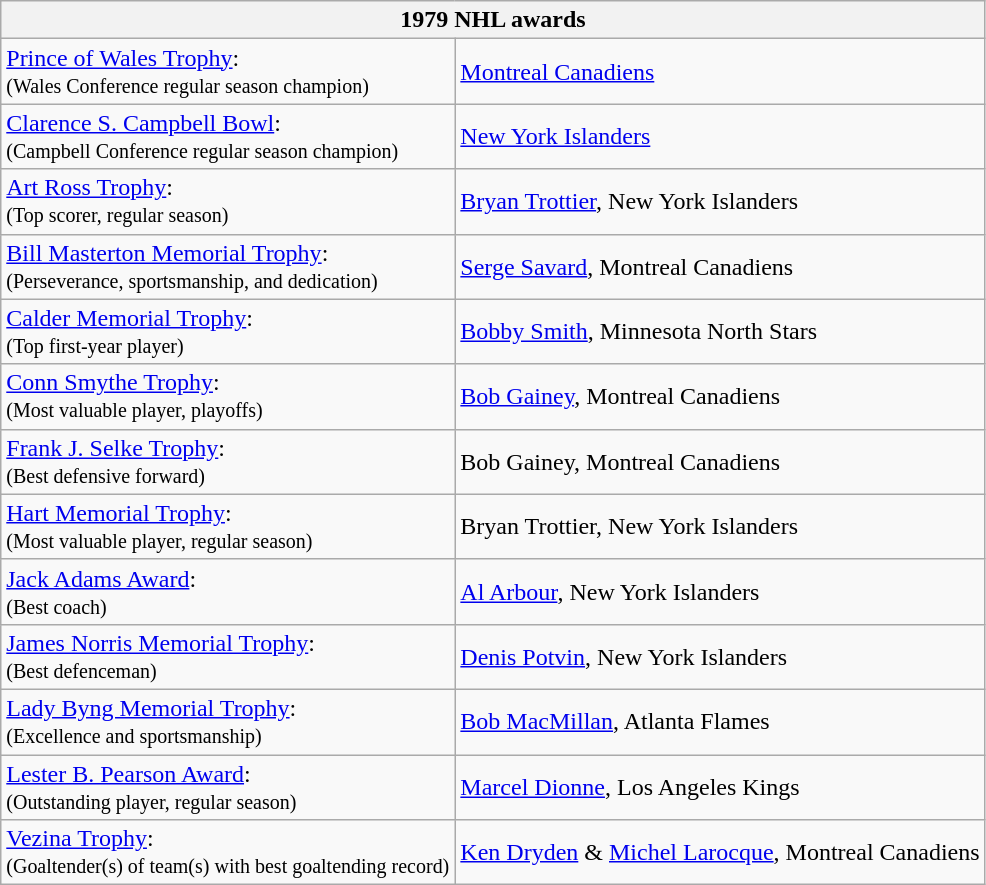<table class="wikitable">
<tr>
<th bgcolor="#DDDDDD" colspan="2">1979 NHL awards</th>
</tr>
<tr>
<td><a href='#'>Prince of Wales Trophy</a>:<br><small>(Wales Conference regular season champion)</small></td>
<td><a href='#'>Montreal Canadiens</a></td>
</tr>
<tr>
<td><a href='#'>Clarence S. Campbell Bowl</a>:<br><small>(Campbell Conference regular season champion)</small></td>
<td><a href='#'>New York Islanders</a></td>
</tr>
<tr>
<td><a href='#'>Art Ross Trophy</a>:<br><small>(Top scorer, regular season)</small></td>
<td><a href='#'>Bryan Trottier</a>, New York Islanders</td>
</tr>
<tr>
<td><a href='#'>Bill Masterton Memorial Trophy</a>:<br><small>(Perseverance, sportsmanship, and dedication)</small></td>
<td><a href='#'>Serge Savard</a>, Montreal Canadiens</td>
</tr>
<tr>
<td><a href='#'>Calder Memorial Trophy</a>:<br><small>(Top first-year player)</small></td>
<td><a href='#'>Bobby Smith</a>, Minnesota North Stars</td>
</tr>
<tr>
<td><a href='#'>Conn Smythe Trophy</a>:<br><small>(Most valuable player, playoffs)</small></td>
<td><a href='#'>Bob Gainey</a>, Montreal Canadiens</td>
</tr>
<tr>
<td><a href='#'>Frank J. Selke Trophy</a>:<br><small>(Best defensive forward)</small></td>
<td>Bob Gainey, Montreal Canadiens</td>
</tr>
<tr>
<td><a href='#'>Hart Memorial Trophy</a>:<br><small>(Most valuable player, regular season)</small></td>
<td>Bryan Trottier, New York Islanders</td>
</tr>
<tr>
<td><a href='#'>Jack Adams Award</a>:<br><small>(Best coach)</small></td>
<td><a href='#'>Al Arbour</a>, New York Islanders</td>
</tr>
<tr>
<td><a href='#'>James Norris Memorial Trophy</a>:<br><small>(Best defenceman)</small></td>
<td><a href='#'>Denis Potvin</a>, New York Islanders</td>
</tr>
<tr>
<td><a href='#'>Lady Byng Memorial Trophy</a>:<br><small>(Excellence and sportsmanship)</small></td>
<td><a href='#'>Bob MacMillan</a>, Atlanta Flames</td>
</tr>
<tr>
<td><a href='#'>Lester B. Pearson Award</a>:<br><small>(Outstanding player, regular season)</small></td>
<td><a href='#'>Marcel Dionne</a>, Los Angeles Kings</td>
</tr>
<tr>
<td><a href='#'>Vezina Trophy</a>:<br><small>(Goaltender(s) of team(s) with best goaltending record)</small></td>
<td><a href='#'>Ken Dryden</a> & <a href='#'>Michel Larocque</a>, Montreal Canadiens</td>
</tr>
</table>
